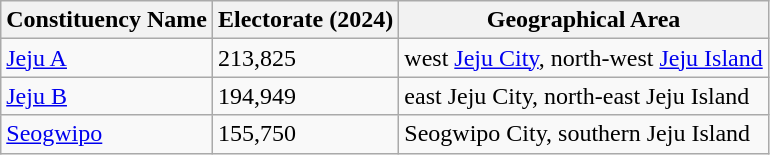<table class="wikitable">
<tr>
<th>Constituency Name</th>
<th>Electorate (2024)</th>
<th>Geographical Area</th>
</tr>
<tr>
<td><a href='#'>Jeju A</a></td>
<td>213,825</td>
<td>west <a href='#'>Jeju City</a>, north-west <a href='#'>Jeju Island</a></td>
</tr>
<tr>
<td><a href='#'>Jeju B</a></td>
<td>194,949</td>
<td>east Jeju City, north-east Jeju Island</td>
</tr>
<tr>
<td><a href='#'>Seogwipo</a></td>
<td>155,750</td>
<td>Seogwipo City, southern Jeju Island</td>
</tr>
</table>
